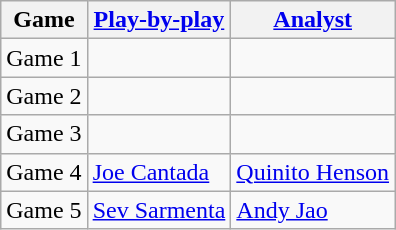<table class=wikitable>
<tr>
<th>Game</th>
<th><a href='#'>Play-by-play</a></th>
<th><a href='#'>Analyst</a></th>
</tr>
<tr>
<td>Game 1</td>
<td></td>
<td></td>
</tr>
<tr>
<td>Game 2</td>
<td></td>
<td></td>
</tr>
<tr>
<td>Game 3</td>
<td></td>
<td></td>
</tr>
<tr>
<td>Game 4</td>
<td><a href='#'>Joe Cantada</a></td>
<td><a href='#'>Quinito Henson</a></td>
</tr>
<tr>
<td>Game 5</td>
<td><a href='#'>Sev Sarmenta</a></td>
<td><a href='#'>Andy Jao</a></td>
</tr>
</table>
